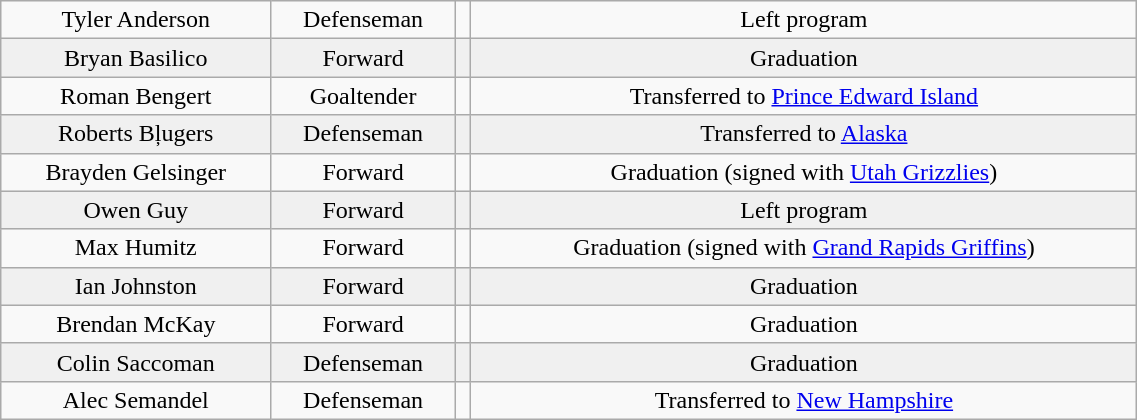<table class="wikitable" width="60%">
<tr align="center" bgcolor="">
<td>Tyler Anderson</td>
<td>Defenseman</td>
<td></td>
<td>Left program</td>
</tr>
<tr align="center" bgcolor="f0f0f0">
<td>Bryan Basilico</td>
<td>Forward</td>
<td></td>
<td>Graduation</td>
</tr>
<tr align="center" bgcolor="">
<td>Roman Bengert</td>
<td>Goaltender</td>
<td></td>
<td>Transferred to <a href='#'>Prince Edward Island</a></td>
</tr>
<tr align="center" bgcolor="f0f0f0">
<td>Roberts Bļugers</td>
<td>Defenseman</td>
<td></td>
<td>Transferred to <a href='#'>Alaska</a></td>
</tr>
<tr align="center" bgcolor="">
<td>Brayden Gelsinger</td>
<td>Forward</td>
<td></td>
<td>Graduation (signed with <a href='#'>Utah Grizzlies</a>)</td>
</tr>
<tr align="center" bgcolor="f0f0f0">
<td>Owen Guy</td>
<td>Forward</td>
<td></td>
<td>Left program</td>
</tr>
<tr align="center" bgcolor="">
<td>Max Humitz</td>
<td>Forward</td>
<td></td>
<td>Graduation (signed with <a href='#'>Grand Rapids Griffins</a>)</td>
</tr>
<tr align="center" bgcolor="f0f0f0">
<td>Ian Johnston</td>
<td>Forward</td>
<td></td>
<td>Graduation</td>
</tr>
<tr align="center" bgcolor="">
<td>Brendan McKay</td>
<td>Forward</td>
<td></td>
<td>Graduation</td>
</tr>
<tr align="center" bgcolor="f0f0f0">
<td>Colin Saccoman</td>
<td>Defenseman</td>
<td></td>
<td>Graduation</td>
</tr>
<tr align="center" bgcolor="">
<td>Alec Semandel</td>
<td>Defenseman</td>
<td></td>
<td>Transferred to <a href='#'>New Hampshire</a></td>
</tr>
</table>
